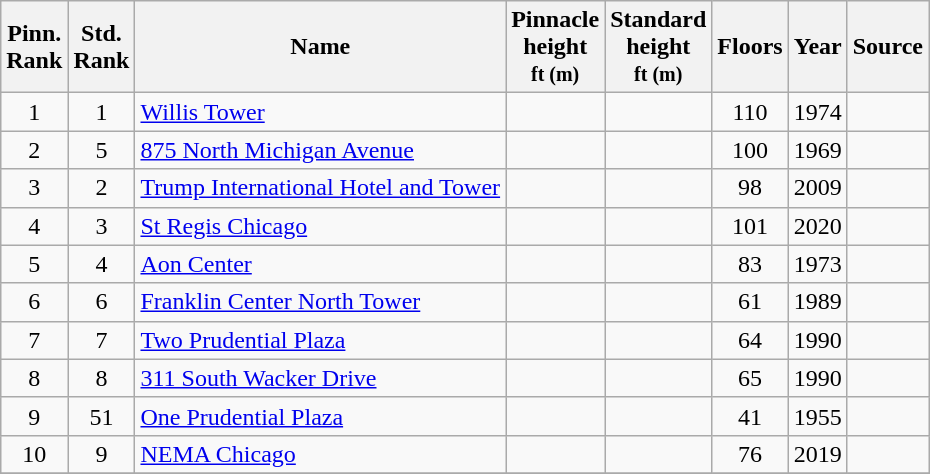<table class="wikitable sortable">
<tr>
<th>Pinn.<br>Rank<br></th>
<th>Std.<br>Rank<br></th>
<th>Name</th>
<th>Pinnacle<br>height<br><small>ft (m)</small></th>
<th>Standard<br>height<br><small>ft (m)</small></th>
<th>Floors</th>
<th>Year</th>
<th class="unsortable">Source</th>
</tr>
<tr>
<td align="center">1</td>
<td align="center">1</td>
<td><a href='#'>Willis Tower</a></td>
<td align="center"></td>
<td align="center"></td>
<td align="center">110</td>
<td align="center">1974</td>
<td align="center"></td>
</tr>
<tr>
<td align="center">2</td>
<td align="center">5</td>
<td><a href='#'>875 North Michigan Avenue</a></td>
<td align="center"></td>
<td align="center"></td>
<td align="center">100</td>
<td align="center">1969</td>
<td align="center"></td>
</tr>
<tr>
<td align="center">3</td>
<td align="center">2</td>
<td><a href='#'>Trump International Hotel and Tower</a></td>
<td align="center"></td>
<td align="center"></td>
<td align="center">98</td>
<td align="center">2009</td>
<td align="center"></td>
</tr>
<tr>
<td align="center">4</td>
<td align="center">3</td>
<td><a href='#'>St Regis Chicago</a></td>
<td align="center"></td>
<td align="center"></td>
<td align="center">101</td>
<td align="center">2020</td>
<td align="center"></td>
</tr>
<tr>
<td align="center">5</td>
<td align="center">4</td>
<td><a href='#'>Aon Center</a></td>
<td align="center"></td>
<td align="center"></td>
<td align="center">83</td>
<td align="center">1973</td>
<td align="center"></td>
</tr>
<tr>
<td align="center">6</td>
<td align="center">6</td>
<td><a href='#'>Franklin Center North Tower</a></td>
<td align="center"></td>
<td align="center"></td>
<td align="center">61</td>
<td align="center">1989</td>
<td align="center"></td>
</tr>
<tr>
<td align="center">7</td>
<td align="center">7</td>
<td><a href='#'>Two Prudential Plaza</a></td>
<td align="center"></td>
<td align="center"></td>
<td align="center">64</td>
<td align="center">1990</td>
<td align="center"></td>
</tr>
<tr>
<td align="center">8</td>
<td align="center">8</td>
<td><a href='#'>311 South Wacker Drive</a></td>
<td align="center"></td>
<td align="center"></td>
<td align="center">65</td>
<td align="center">1990</td>
<td align="center"></td>
</tr>
<tr>
<td align="center">9</td>
<td align="center">51</td>
<td><a href='#'>One Prudential Plaza</a></td>
<td align="center"></td>
<td align="center"></td>
<td align="center">41</td>
<td align="center">1955</td>
<td align="center"></td>
</tr>
<tr>
<td align="center">10</td>
<td align="center">9</td>
<td><a href='#'>NEMA Chicago</a></td>
<td align="center"></td>
<td align="center"></td>
<td align="center">76</td>
<td align="center">2019</td>
<td align="center"></td>
</tr>
<tr>
</tr>
</table>
